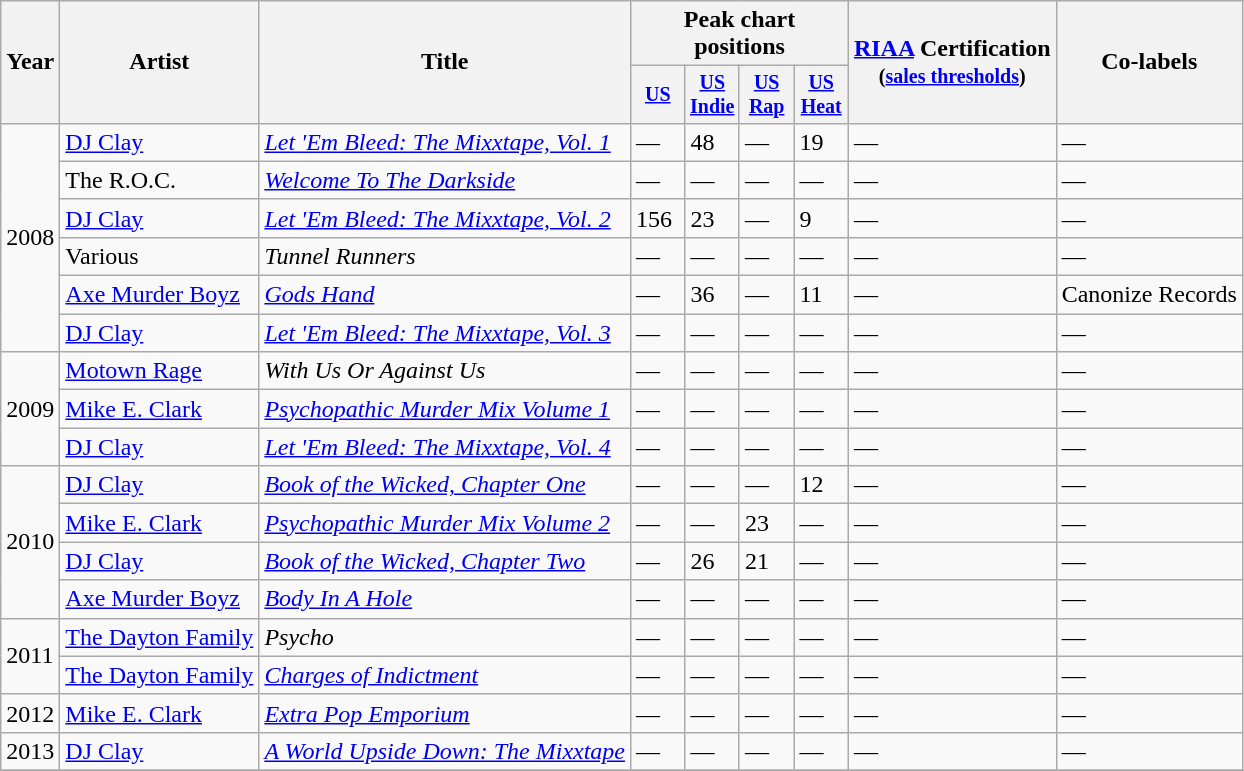<table class="wikitable" border="1">
<tr>
<th rowspan="2">Year</th>
<th rowspan="2">Artist</th>
<th rowspan="2">Title</th>
<th colspan="4">Peak chart positions</th>
<th rowspan="2"><a href='#'>RIAA</a> Certification<br><small>(<a href='#'>sales thresholds</a>)</small></th>
<th rowspan="2">Co-labels</th>
</tr>
<tr style="font-size:smaller;">
<th width="30"><a href='#'>US</a></th>
<th width="30"><a href='#'>US Indie</a></th>
<th width="30"><a href='#'>US Rap</a></th>
<th width="30"><a href='#'>US Heat</a></th>
</tr>
<tr>
<td rowspan="6">2008</td>
<td><a href='#'>DJ Clay</a></td>
<td><em><a href='#'>Let 'Em Bleed: The Mixxtape, Vol. 1</a></em></td>
<td>—</td>
<td>48</td>
<td>—</td>
<td>19</td>
<td>—</td>
<td>—</td>
</tr>
<tr>
<td>The R.O.C.</td>
<td><em><a href='#'>Welcome To The Darkside</a></em></td>
<td>—</td>
<td>—</td>
<td>—</td>
<td>—</td>
<td>—</td>
<td>—</td>
</tr>
<tr>
<td><a href='#'>DJ Clay</a></td>
<td><em><a href='#'>Let 'Em Bleed: The Mixxtape, Vol. 2</a></em></td>
<td>156</td>
<td>23</td>
<td>—</td>
<td>9</td>
<td>—</td>
<td>—</td>
</tr>
<tr>
<td>Various</td>
<td><em>Tunnel Runners</em></td>
<td>—</td>
<td>—</td>
<td>—</td>
<td>—</td>
<td>—</td>
<td>—</td>
</tr>
<tr>
<td><a href='#'>Axe Murder Boyz</a></td>
<td><em><a href='#'>Gods Hand</a></em></td>
<td>—</td>
<td>36</td>
<td>—</td>
<td>11</td>
<td>—</td>
<td>Canonize Records</td>
</tr>
<tr>
<td><a href='#'>DJ Clay</a></td>
<td><em><a href='#'>Let 'Em Bleed: The Mixxtape, Vol. 3</a> </em></td>
<td>—</td>
<td>—</td>
<td>—</td>
<td>—</td>
<td>—</td>
<td>—</td>
</tr>
<tr>
<td rowspan="3">2009</td>
<td><a href='#'>Motown Rage</a></td>
<td><em>With Us Or Against Us</em></td>
<td>—</td>
<td>—</td>
<td>—</td>
<td>—</td>
<td>—</td>
<td>—</td>
</tr>
<tr>
<td><a href='#'>Mike E. Clark</a></td>
<td><em><a href='#'>Psychopathic Murder Mix Volume 1</a> </em></td>
<td>—</td>
<td>—</td>
<td>—</td>
<td>—</td>
<td>—</td>
<td>—</td>
</tr>
<tr>
<td><a href='#'>DJ Clay</a></td>
<td><em><a href='#'>Let 'Em Bleed: The Mixxtape, Vol. 4</a> </em></td>
<td>—</td>
<td>—</td>
<td>—</td>
<td>—</td>
<td>—</td>
<td>—</td>
</tr>
<tr>
<td rowspan="4">2010</td>
<td><a href='#'>DJ Clay</a></td>
<td><em><a href='#'>Book of the Wicked, Chapter One</a></em></td>
<td>—</td>
<td>—</td>
<td>—</td>
<td>12</td>
<td>—</td>
<td>—</td>
</tr>
<tr>
<td><a href='#'>Mike E. Clark</a></td>
<td><em><a href='#'>Psychopathic Murder Mix Volume 2</a> </em></td>
<td>—</td>
<td>—</td>
<td>23</td>
<td>—</td>
<td>—</td>
<td>—</td>
</tr>
<tr>
<td><a href='#'>DJ Clay</a></td>
<td><em><a href='#'>Book of the Wicked, Chapter Two</a> </em></td>
<td>—</td>
<td>26</td>
<td>21</td>
<td>—</td>
<td>—</td>
<td>—</td>
</tr>
<tr>
<td><a href='#'>Axe Murder Boyz</a></td>
<td><em><a href='#'>Body In A Hole</a></em></td>
<td>—</td>
<td>—</td>
<td>—</td>
<td>—</td>
<td>—</td>
<td>—</td>
</tr>
<tr>
<td rowspan="2">2011</td>
<td><a href='#'>The Dayton Family</a></td>
<td><em>Psycho</em></td>
<td>—</td>
<td>—</td>
<td>—</td>
<td>—</td>
<td>—</td>
<td>—</td>
</tr>
<tr>
<td><a href='#'>The Dayton Family</a></td>
<td><em><a href='#'>Charges of Indictment</a></em></td>
<td>—</td>
<td>—</td>
<td>—</td>
<td>—</td>
<td>—</td>
<td>—</td>
</tr>
<tr>
<td>2012</td>
<td><a href='#'>Mike E. Clark</a></td>
<td><em><a href='#'>Extra Pop Emporium</a></em></td>
<td>—</td>
<td>—</td>
<td>—</td>
<td>—</td>
<td>—</td>
<td>—</td>
</tr>
<tr>
<td>2013</td>
<td><a href='#'>DJ Clay</a></td>
<td><em><a href='#'>A World Upside Down: The Mixxtape</a></em></td>
<td>—</td>
<td>—</td>
<td>—</td>
<td>—</td>
<td>—</td>
<td>—</td>
</tr>
<tr>
</tr>
</table>
